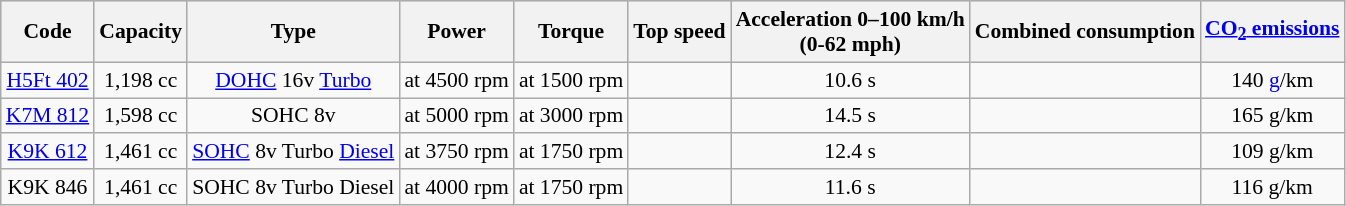<table class="wikitable" style="text-align:center; font-size:90%;">
<tr style="text-align:center; background:#dcdcdc; vertical-align:middle;">
<th>Code</th>
<th>Capacity</th>
<th>Type</th>
<th>Power</th>
<th>Torque</th>
<th>Top speed</th>
<th>Acceleration 0–100 km/h<br>(0-62 mph)</th>
<th>Combined consumption</th>
<th><a href='#'>CO<sub>2</sub> emissions</a></th>
</tr>
<tr>
<td><a href='#'>H5Ft 402</a></td>
<td>1,198 cc</td>
<td><a href='#'>DOHC</a> 16v <a href='#'>Turbo</a></td>
<td> at 4500 rpm</td>
<td> at 1500 rpm</td>
<td></td>
<td>10.6 s</td>
<td></td>
<td>140 <a href='#'>g</a>/km</td>
</tr>
<tr>
<td><a href='#'>K7M 812</a></td>
<td>1,598 cc</td>
<td>SOHC 8v</td>
<td> at 5000 rpm</td>
<td> at 3000 rpm</td>
<td></td>
<td>14.5 s</td>
<td></td>
<td>165 g/km</td>
</tr>
<tr>
<td><a href='#'>K9K 612</a></td>
<td>1,461 cc</td>
<td><a href='#'>SOHC</a> 8v Turbo <a href='#'>Diesel</a></td>
<td> at 3750 rpm</td>
<td> at 1750 rpm</td>
<td></td>
<td>12.4 s</td>
<td></td>
<td>109 g/km</td>
</tr>
<tr>
<td>K9K 846</td>
<td>1,461 cc</td>
<td>SOHC 8v Turbo Diesel</td>
<td> at 4000 rpm</td>
<td> at 1750 rpm</td>
<td></td>
<td>11.6 s</td>
<td></td>
<td>116 g/km</td>
</tr>
</table>
